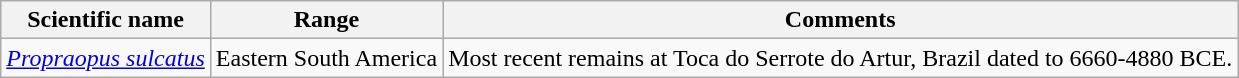<table class="wikitable">
<tr>
<th>Scientific name</th>
<th>Range</th>
<th class="unsortable">Comments</th>
</tr>
<tr>
<td><em><a href='#'>Propraopus sulcatus</a></em></td>
<td>Eastern South America</td>
<td>Most recent remains at Toca do Serrote do Artur, Brazil dated to 6660-4880 BCE.</td>
</tr>
</table>
